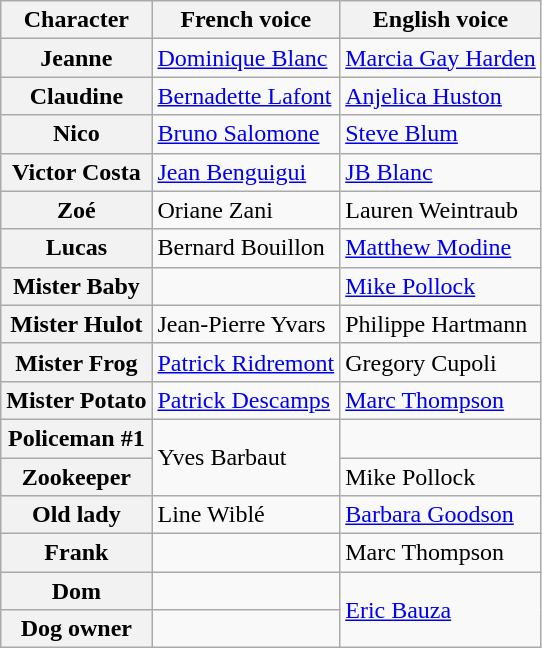<table class="wikitable plainrowheaders">
<tr>
<th scope="col">Character</th>
<th scope="col">French voice</th>
<th scope="col">English voice</th>
</tr>
<tr>
<th scope="row">Jeanne</th>
<td><a href='#'>Dominique Blanc</a></td>
<td><a href='#'>Marcia Gay Harden</a> </td>
</tr>
<tr>
<th scope="row">Claudine</th>
<td><a href='#'>Bernadette Lafont</a></td>
<td><a href='#'>Anjelica Huston</a> </td>
</tr>
<tr>
<th scope="row">Nico</th>
<td><a href='#'>Bruno Salomone</a></td>
<td><a href='#'>Steve Blum</a></td>
</tr>
<tr>
<th scope="row">Victor Costa</th>
<td><a href='#'>Jean Benguigui</a></td>
<td><a href='#'>JB Blanc</a></td>
</tr>
<tr>
<th scope="row">Zoé</th>
<td>Oriane Zani</td>
<td>Lauren Weintraub</td>
</tr>
<tr>
<th scope="row">Lucas</th>
<td>Bernard Bouillon</td>
<td><a href='#'>Matthew Modine</a> </td>
</tr>
<tr>
<th scope="row">Mister Baby</th>
<td></td>
<td><a href='#'>Mike Pollock</a></td>
</tr>
<tr>
<th scope="row">Mister Hulot</th>
<td>Jean-Pierre Yvars</td>
<td>Philippe Hartmann</td>
</tr>
<tr>
<th scope="row">Mister Frog</th>
<td><a href='#'>Patrick Ridremont</a></td>
<td>Gregory Cupoli</td>
</tr>
<tr>
<th scope="row">Mister Potato</th>
<td><a href='#'>Patrick Descamps</a></td>
<td><a href='#'>Marc Thompson</a></td>
</tr>
<tr>
<th scope="row">Policeman #1</th>
<td rowspan="2">Yves Barbaut</td>
<td></td>
</tr>
<tr>
<th scope="row">Zookeeper</th>
<td>Mike Pollock</td>
</tr>
<tr>
<th scope="row">Old lady</th>
<td>Line Wiblé</td>
<td><a href='#'>Barbara Goodson</a></td>
</tr>
<tr>
<th scope="row">Frank</th>
<td></td>
<td>Marc Thompson</td>
</tr>
<tr>
<th scope="row">Dom</th>
<td></td>
<td rowspan="2"><a href='#'>Eric Bauza</a></td>
</tr>
<tr>
<th scope="row">Dog owner</th>
<td></td>
</tr>
</table>
